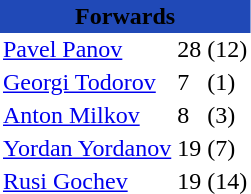<table class="toccolours" border="0" cellpadding="2" cellspacing="0" align="left" style="margin:0.5em;">
<tr>
<th colspan="4" align="center" bgcolor="#2049B7"><span>Forwards</span></th>
</tr>
<tr>
<td> <a href='#'>Pavel Panov</a></td>
<td>28</td>
<td>(12)</td>
</tr>
<tr>
<td> <a href='#'>Georgi Todorov</a></td>
<td>7</td>
<td>(1)</td>
</tr>
<tr>
<td> <a href='#'>Anton Milkov</a></td>
<td>8</td>
<td>(3)</td>
</tr>
<tr>
<td> <a href='#'>Yordan Yordanov</a></td>
<td>19</td>
<td>(7)</td>
</tr>
<tr>
<td> <a href='#'>Rusi Gochev</a></td>
<td>19</td>
<td>(14)</td>
</tr>
<tr>
</tr>
</table>
